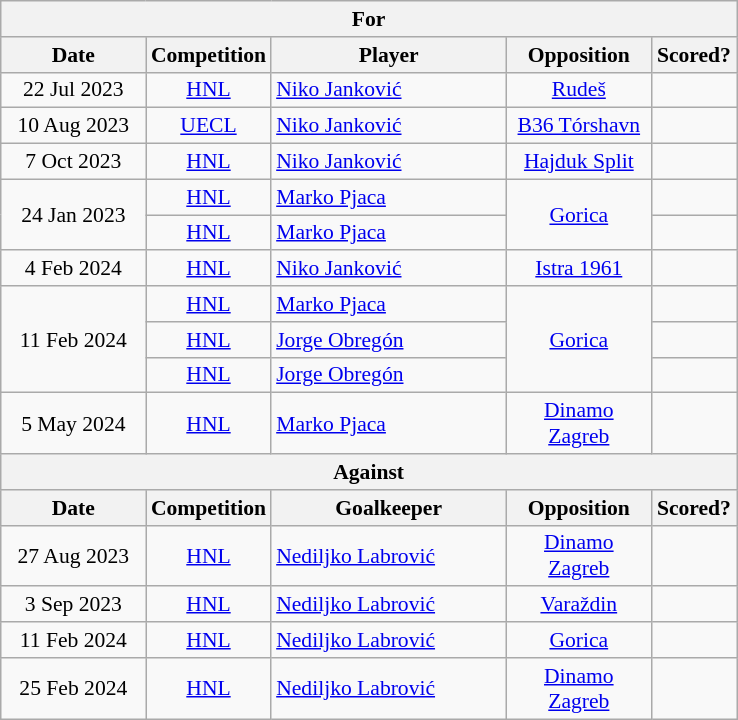<table class="wikitable" style="text-align:center; font-size:90%; ">
<tr>
<th colspan=5>For</th>
</tr>
<tr>
<th width=90>Date</th>
<th width=70>Competition</th>
<th width=150>Player</th>
<th width=90>Opposition</th>
<th width=50>Scored?</th>
</tr>
<tr>
<td>22 Jul 2023</td>
<td><a href='#'>HNL</a></td>
<td style="text-align:left;"> <a href='#'>Niko Janković</a></td>
<td><a href='#'>Rudeš</a></td>
<td></td>
</tr>
<tr>
<td>10 Aug 2023</td>
<td><a href='#'>UECL</a></td>
<td style="text-align:left;"> <a href='#'>Niko Janković</a></td>
<td><a href='#'>B36 Tórshavn</a></td>
<td></td>
</tr>
<tr>
<td>7 Oct 2023</td>
<td><a href='#'>HNL</a></td>
<td style="text-align:left;"> <a href='#'>Niko Janković</a></td>
<td><a href='#'>Hajduk Split</a></td>
<td></td>
</tr>
<tr>
<td rowspan=2>24 Jan 2023</td>
<td><a href='#'>HNL</a></td>
<td style="text-align:left;"> <a href='#'>Marko Pjaca</a></td>
<td rowspan=2><a href='#'>Gorica</a></td>
<td></td>
</tr>
<tr>
<td><a href='#'>HNL</a></td>
<td style="text-align:left;"> <a href='#'>Marko Pjaca</a></td>
<td></td>
</tr>
<tr>
<td>4 Feb 2024</td>
<td><a href='#'>HNL</a></td>
<td style="text-align:left;"> <a href='#'>Niko Janković</a></td>
<td><a href='#'>Istra 1961</a></td>
<td></td>
</tr>
<tr>
<td rowspan=3>11 Feb 2024</td>
<td><a href='#'>HNL</a></td>
<td style="text-align:left;"> <a href='#'>Marko Pjaca</a></td>
<td rowspan=3><a href='#'>Gorica</a></td>
<td></td>
</tr>
<tr>
<td><a href='#'>HNL</a></td>
<td style="text-align:left;"> <a href='#'>Jorge Obregón</a></td>
<td></td>
</tr>
<tr>
<td><a href='#'>HNL</a></td>
<td style="text-align:left;"> <a href='#'>Jorge Obregón</a></td>
<td></td>
</tr>
<tr>
<td>5 May 2024</td>
<td><a href='#'>HNL</a></td>
<td style="text-align:left;"> <a href='#'>Marko Pjaca</a></td>
<td><a href='#'>Dinamo Zagreb</a></td>
<td></td>
</tr>
<tr>
<th colspan=5>Against</th>
</tr>
<tr>
<th width=90>Date</th>
<th width=70>Competition</th>
<th width=150>Goalkeeper</th>
<th width=90>Opposition</th>
<th width=50>Scored?</th>
</tr>
<tr>
<td>27 Aug 2023</td>
<td><a href='#'>HNL</a></td>
<td style="text-align:left;"> <a href='#'>Nediljko Labrović</a></td>
<td><a href='#'>Dinamo Zagreb</a></td>
<td></td>
</tr>
<tr>
<td>3 Sep 2023</td>
<td><a href='#'>HNL</a></td>
<td style="text-align:left;"> <a href='#'>Nediljko Labrović</a></td>
<td><a href='#'>Varaždin</a></td>
<td></td>
</tr>
<tr>
<td>11 Feb 2024</td>
<td><a href='#'>HNL</a></td>
<td style="text-align:left;"> <a href='#'>Nediljko Labrović</a></td>
<td><a href='#'>Gorica</a></td>
<td></td>
</tr>
<tr>
<td>25 Feb 2024</td>
<td><a href='#'>HNL</a></td>
<td style="text-align:left;"> <a href='#'>Nediljko Labrović</a></td>
<td><a href='#'>Dinamo Zagreb</a></td>
<td></td>
</tr>
</table>
